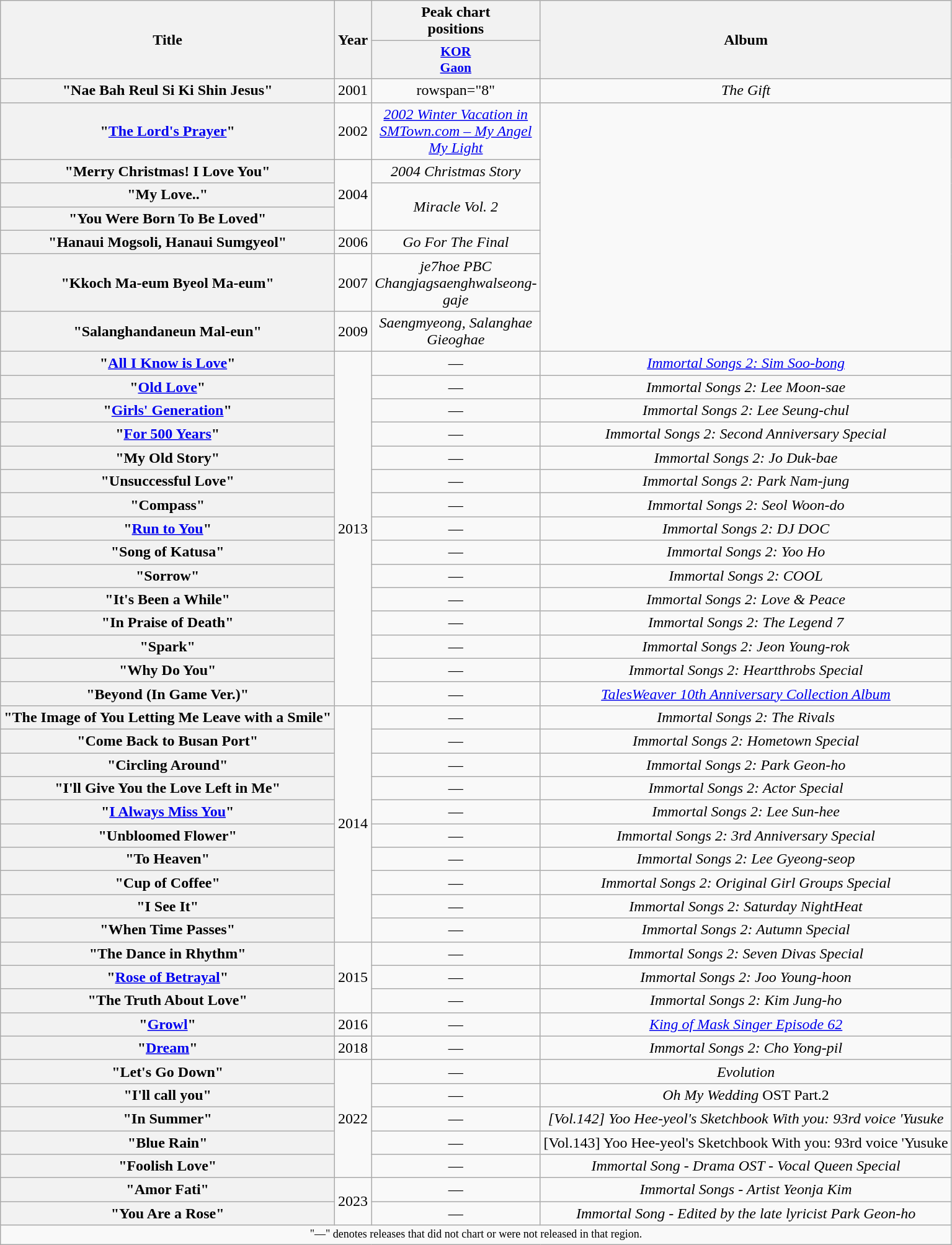<table class="wikitable plainrowheaders" style="text-align:center;">
<tr>
<th scope="col" rowspan="2">Title</th>
<th scope="col" rowspan="2">Year</th>
<th scope="col" colspan="1">Peak chart<br>positions</th>
<th scope="col" rowspan="2">Album</th>
</tr>
<tr>
<th scope="col" style="width:3em;font-size:90%;"><a href='#'>KOR<br>Gaon</a></th>
</tr>
<tr>
<th scope="row">"Nae Bah Reul Si Ki Shin Jesus" </th>
<td>2001</td>
<td>rowspan="8" </td>
<td rowspan="1"><em>The Gift</em></td>
</tr>
<tr>
<th scope="row">"<a href='#'>The Lord's Prayer</a>" </th>
<td rowspan="1">2002</td>
<td><em><a href='#'>2002 Winter Vacation in SMTown.com – My Angel My Light</a></em></td>
</tr>
<tr>
<th scope="row">"Merry Christmas! I Love You"</th>
<td rowspan="3">2004</td>
<td><em>2004 Christmas Story </em></td>
</tr>
<tr>
<th scope="row">"My Love.."</th>
<td rowspan="2"><em>Miracle Vol. 2</em></td>
</tr>
<tr>
<th scope="row">"You Were Born To Be Loved" </th>
</tr>
<tr>
<th scope="row">"Hanaui Mogsoli, Hanaui Sumgyeol" <br>  </th>
<td rowspan="1">2006</td>
<td><em>Go For The Final</em></td>
</tr>
<tr>
<th scope="row">"Kkoch Ma-eum Byeol Ma-eum" </th>
<td rowspan="1">2007</td>
<td><em>je7hoe PBC Changjagsaenghwalseong-gaje</em><br></td>
</tr>
<tr>
<th scope="row">"Salanghandaneun Mal-eun" </th>
<td rowspan="1">2009</td>
<td><em>Saengmyeong, Salanghae Gieoghae</em> <br></td>
</tr>
<tr>
<th scope="row">"<a href='#'>All I Know is Love</a>" </th>
<td rowspan="15">2013</td>
<td rowspan="1">—</td>
<td rowspan="1"><em><a href='#'>Immortal Songs 2: Sim Soo-bong</a></em></td>
</tr>
<tr>
<th scope="row">"<a href='#'>Old Love</a>" </th>
<td rowspan="1">—</td>
<td rowspan="1"><em>Immortal Songs 2: Lee Moon-sae</em></td>
</tr>
<tr>
<th scope="row">"<a href='#'>Girls' Generation</a>" </th>
<td rowspan="1">—</td>
<td rowspan="1"><em>Immortal Songs 2: Lee Seung-chul</em></td>
</tr>
<tr>
<th scope="row">"<a href='#'>For 500 Years</a>" </th>
<td rowspan="1">—</td>
<td rowspan="1"><em>Immortal Songs 2: Second Anniversary Special</em></td>
</tr>
<tr>
<th scope="row">"My Old Story" </th>
<td rowspan="1">—</td>
<td rowspan="1"><em>Immortal Songs 2: Jo Duk-bae</em></td>
</tr>
<tr>
<th scope="row">"Unsuccessful Love" </th>
<td rowspan="1">—</td>
<td rowspan="1"><em>Immortal Songs 2: Park Nam-jung</em></td>
</tr>
<tr>
<th scope="row">"Compass" </th>
<td rowspan="1">—</td>
<td rowspan="1"><em>Immortal Songs 2: Seol Woon-do</em></td>
</tr>
<tr>
<th scope="row">"<a href='#'>Run to You</a>"</th>
<td rowspan="1">—</td>
<td rowspan="1"><em>Immortal Songs 2: DJ DOC</em></td>
</tr>
<tr>
<th scope="row">"Song of Katusa" </th>
<td rowspan="1">—</td>
<td rowspan="1"><em>Immortal Songs 2: Yoo Ho</em></td>
</tr>
<tr>
<th scope="row">"Sorrow"  </th>
<td rowspan="1">—</td>
<td rowspan="1"><em>Immortal Songs 2: COOL</em></td>
</tr>
<tr>
<th scope="row">"It's Been a While" </th>
<td rowspan="1">—</td>
<td rowspan="1"><em>Immortal Songs 2: Love & Peace</em></td>
</tr>
<tr>
<th scope="row">"In Praise of Death" </th>
<td rowspan="1">—</td>
<td rowspan="1"><em>Immortal Songs 2: The Legend 7</em></td>
</tr>
<tr>
<th scope="row">"Spark" </th>
<td rowspan="1">—</td>
<td rowspan="1"><em>Immortal Songs 2: Jeon Young-rok</em></td>
</tr>
<tr>
<th scope="row">"Why Do You"  </th>
<td rowspan="1">—</td>
<td rowspan="1"><em>Immortal Songs 2: Heartthrobs Special</em></td>
</tr>
<tr>
<th scope="row">"Beyond (In Game Ver.)"</th>
<td rowspan="1">—</td>
<td rowspan="1"><em><a href='#'>TalesWeaver 10th Anniversary Collection Album</a></em></td>
</tr>
<tr>
<th scope="row">"The Image of You Letting Me Leave with a Smile"<br> </th>
<td rowspan="10">2014</td>
<td rowspan="1">—</td>
<td rowspan="1"><em>Immortal Songs 2: The Rivals</em></td>
</tr>
<tr>
<th scope="row">"Come Back to Busan Port" </th>
<td rowspan="1">—</td>
<td rowspan="1"><em>Immortal Songs 2: Hometown Special</em></td>
</tr>
<tr>
<th scope="row">"Circling Around" </th>
<td rowspan="1">—</td>
<td rowspan="1"><em>Immortal Songs 2: Park Geon-ho</em></td>
</tr>
<tr>
<th scope="row">"I'll Give You the Love Left in Me"<br>  </th>
<td rowspan="1">—</td>
<td rowspan="1"><em>Immortal Songs 2: Actor Special</em></td>
</tr>
<tr>
<th scope="row">"<a href='#'>I Always Miss You</a>" </th>
<td rowspan="1">—</td>
<td rowspan="1"><em>Immortal Songs 2: Lee Sun-hee</em></td>
</tr>
<tr>
<th scope="row">"Unbloomed Flower" </th>
<td rowspan="1">—</td>
<td rowspan="1"><em>Immortal Songs 2: 3rd Anniversary Special</em></td>
</tr>
<tr>
<th scope="row">"To Heaven"</th>
<td rowspan="1">—</td>
<td rowspan="1"><em>Immortal Songs 2: Lee Gyeong-seop</em></td>
</tr>
<tr>
<th scope="row">"Cup of Coffee" </th>
<td rowspan="1">—</td>
<td rowspan="1"><em>Immortal Songs 2: Original Girl Groups Special </em></td>
</tr>
<tr>
<th scope="row">"I See It" </th>
<td rowspan="1">—</td>
<td rowspan="1"><em>Immortal Songs 2: Saturday NightHeat </em></td>
</tr>
<tr>
<th scope="row">"When Time Passes" </th>
<td rowspan="1">—</td>
<td rowspan="1"><em>Immortal Songs 2: Autumn Special</em></td>
</tr>
<tr>
<th scope="row">"The Dance in Rhythm" </th>
<td rowspan="3">2015</td>
<td rowspan="1">—</td>
<td rowspan="1"><em>Immortal Songs 2: Seven Divas Special</em></td>
</tr>
<tr>
<th scope="row">"<a href='#'>Rose of Betrayal</a>" </th>
<td rowspan="1">—</td>
<td rowspan="1"><em>Immortal Songs 2: Joo Young-hoon</em></td>
</tr>
<tr>
<th scope="row">"The Truth About Love"   </th>
<td rowspan="1">—</td>
<td rowspan="1"><em>Immortal Songs 2: Kim Jung-ho</em></td>
</tr>
<tr>
<th scope="row">"<a href='#'>Growl</a>"  </th>
<td rowspan="1">2016</td>
<td rowspan="1">—</td>
<td><em><a href='#'>King of Mask Singer Episode 62</a></em></td>
</tr>
<tr>
<th scope="row">"<a href='#'>Dream</a>" </th>
<td rowspan="1">2018</td>
<td rowspan="1">—</td>
<td rowspan="1"><em>Immortal Songs 2: Cho Yong-pil</em></td>
</tr>
<tr>
<th scope="row">"Let's Go Down" </th>
<td rowspan="5">2022</td>
<td rowspan="1">—</td>
<td rowspan="1"><em>Evolution</em></td>
</tr>
<tr>
<th scope="row">"I'll call you" </th>
<td rowspan="1">—</td>
<td rowspan="1"><em>Oh My Wedding</em> OST Part.2</td>
</tr>
<tr>
<th scope="row">"In Summer" </th>
<td rowspan="1">—</td>
<td rowspan="1"><em>[Vol.142] Yoo Hee-yeol's Sketchbook With you: 93rd voice 'Yusuke<strong></td>
</tr>
<tr>
<th scope="row">"Blue Rain"</th>
<td rowspan="1">—</td>
<td rowspan="1"></em>[Vol.143] Yoo Hee-yeol's Sketchbook With you: 93rd voice 'Yusuke</strong></td>
</tr>
<tr>
<th scope="row">"Foolish Love" </th>
<td rowspan="1">—</td>
<td rowspan="1"><em>Immortal Song - Drama OST - Vocal Queen Special</em></td>
</tr>
<tr>
<th scope="row">"Amor Fati" </th>
<td rowspan="2">2023</td>
<td rowspan="1">—</td>
<td rowspan="1"><em>Immortal Songs - Artist Yeonja Kim</em></td>
</tr>
<tr>
<th scope="row">"You Are a Rose" </th>
<td rowspan="1">—</td>
<td rowspan="1"><em>Immortal Song - Edited by the late lyricist Park Geon-ho</em></td>
</tr>
<tr>
<td colspan="4" style="text-align:center; font-size:9pt;">"—" denotes releases that did not chart or were not released in that region.</td>
</tr>
</table>
